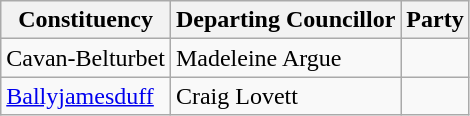<table class="wikitable">
<tr>
<th>Constituency</th>
<th>Departing Councillor</th>
<th colspan="2">Party</th>
</tr>
<tr>
<td>Cavan-Belturbet</td>
<td>Madeleine Argue</td>
<td></td>
</tr>
<tr>
<td><a href='#'>Ballyjamesduff</a></td>
<td>Craig Lovett</td>
<td></td>
</tr>
</table>
